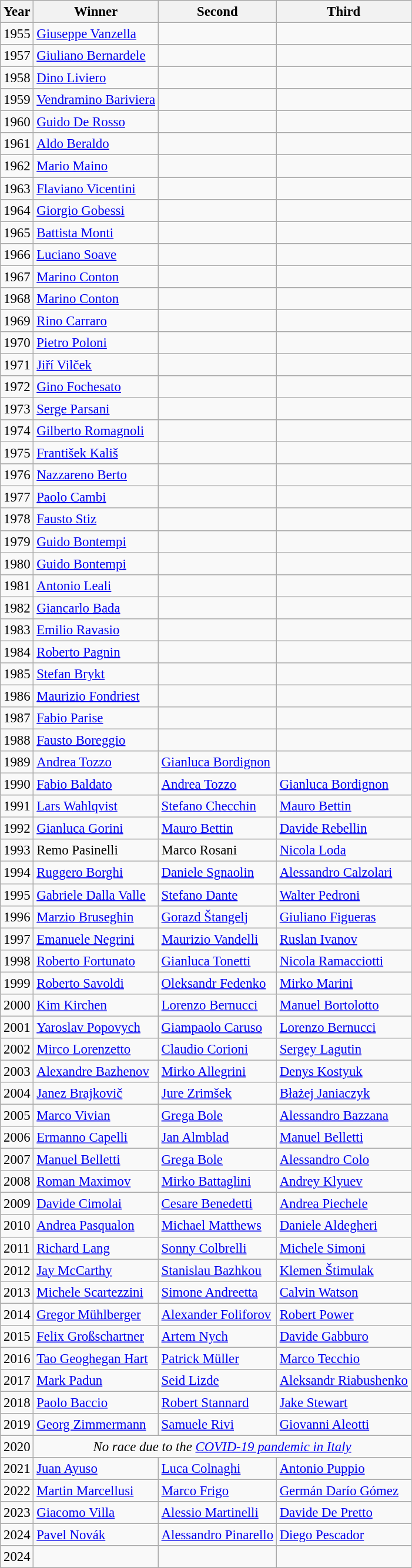<table class="wikitable" style="font-size:95%">
<tr>
<th>Year</th>
<th>Winner</th>
<th>Second</th>
<th>Third</th>
</tr>
<tr>
<td>1955</td>
<td> <a href='#'>Giuseppe Vanzella</a></td>
<td></td>
<td></td>
</tr>
<tr>
<td>1957</td>
<td> <a href='#'>Giuliano Bernardele</a></td>
<td></td>
<td></td>
</tr>
<tr>
<td>1958</td>
<td> <a href='#'>Dino Liviero</a></td>
<td></td>
<td></td>
</tr>
<tr>
<td>1959</td>
<td> <a href='#'>Vendramino Bariviera</a></td>
<td></td>
<td></td>
</tr>
<tr>
<td>1960</td>
<td> <a href='#'>Guido De Rosso</a></td>
<td></td>
<td></td>
</tr>
<tr>
<td>1961</td>
<td> <a href='#'>Aldo Beraldo</a></td>
<td></td>
<td></td>
</tr>
<tr>
<td>1962</td>
<td> <a href='#'>Mario Maino</a></td>
<td></td>
<td></td>
</tr>
<tr>
<td>1963</td>
<td> <a href='#'>Flaviano Vicentini</a></td>
<td></td>
<td></td>
</tr>
<tr>
<td>1964</td>
<td> <a href='#'>Giorgio Gobessi</a></td>
<td></td>
<td></td>
</tr>
<tr>
<td>1965</td>
<td> <a href='#'>Battista Monti</a></td>
<td></td>
<td></td>
</tr>
<tr>
<td>1966</td>
<td> <a href='#'>Luciano Soave</a></td>
<td></td>
<td></td>
</tr>
<tr>
<td>1967</td>
<td> <a href='#'>Marino Conton</a></td>
<td></td>
<td></td>
</tr>
<tr>
<td>1968</td>
<td> <a href='#'>Marino Conton</a></td>
<td></td>
<td></td>
</tr>
<tr>
<td>1969</td>
<td> <a href='#'>Rino Carraro</a></td>
<td></td>
<td></td>
</tr>
<tr>
<td>1970</td>
<td> <a href='#'>Pietro Poloni</a></td>
<td></td>
<td></td>
</tr>
<tr>
<td>1971</td>
<td> <a href='#'>Jiří Vilček</a></td>
<td></td>
<td></td>
</tr>
<tr>
<td>1972</td>
<td> <a href='#'>Gino Fochesato</a></td>
<td></td>
<td></td>
</tr>
<tr>
<td>1973</td>
<td> <a href='#'>Serge Parsani</a></td>
<td></td>
<td></td>
</tr>
<tr>
<td>1974</td>
<td> <a href='#'>Gilberto Romagnoli</a></td>
<td></td>
<td></td>
</tr>
<tr>
<td>1975</td>
<td> <a href='#'>František Kališ</a></td>
<td></td>
<td></td>
</tr>
<tr>
<td>1976</td>
<td> <a href='#'>Nazzareno Berto</a></td>
<td></td>
<td></td>
</tr>
<tr>
<td>1977</td>
<td> <a href='#'>Paolo Cambi</a></td>
<td></td>
<td></td>
</tr>
<tr>
<td>1978</td>
<td> <a href='#'>Fausto Stiz</a></td>
<td></td>
<td></td>
</tr>
<tr>
<td>1979</td>
<td> <a href='#'>Guido Bontempi</a></td>
<td></td>
<td></td>
</tr>
<tr>
<td>1980</td>
<td> <a href='#'>Guido Bontempi</a></td>
<td></td>
<td></td>
</tr>
<tr>
<td>1981</td>
<td> <a href='#'>Antonio Leali</a></td>
<td></td>
<td></td>
</tr>
<tr>
<td>1982</td>
<td> <a href='#'>Giancarlo Bada</a></td>
<td></td>
<td></td>
</tr>
<tr>
<td>1983</td>
<td> <a href='#'>Emilio Ravasio</a></td>
<td></td>
<td></td>
</tr>
<tr>
<td>1984</td>
<td> <a href='#'>Roberto Pagnin</a></td>
<td></td>
<td></td>
</tr>
<tr>
<td>1985</td>
<td> <a href='#'>Stefan Brykt</a></td>
<td></td>
<td></td>
</tr>
<tr>
<td>1986</td>
<td> <a href='#'>Maurizio Fondriest</a></td>
<td></td>
<td></td>
</tr>
<tr>
<td>1987</td>
<td> <a href='#'>Fabio Parise</a></td>
<td></td>
<td></td>
</tr>
<tr>
<td>1988</td>
<td> <a href='#'>Fausto Boreggio</a></td>
<td></td>
<td></td>
</tr>
<tr>
<td>1989</td>
<td> <a href='#'>Andrea Tozzo</a></td>
<td> <a href='#'>Gianluca Bordignon</a></td>
<td></td>
</tr>
<tr>
<td>1990</td>
<td> <a href='#'>Fabio Baldato</a></td>
<td> <a href='#'>Andrea Tozzo</a></td>
<td> <a href='#'>Gianluca Bordignon</a></td>
</tr>
<tr>
<td>1991</td>
<td> <a href='#'>Lars Wahlqvist</a></td>
<td> <a href='#'>Stefano Checchin</a></td>
<td> <a href='#'>Mauro Bettin</a></td>
</tr>
<tr>
<td>1992</td>
<td> <a href='#'>Gianluca Gorini</a></td>
<td> <a href='#'>Mauro Bettin</a></td>
<td> <a href='#'>Davide Rebellin</a></td>
</tr>
<tr>
<td>1993</td>
<td> Remo Pasinelli</td>
<td> Marco Rosani</td>
<td> <a href='#'>Nicola Loda</a></td>
</tr>
<tr>
<td>1994</td>
<td> <a href='#'>Ruggero Borghi</a></td>
<td> <a href='#'>Daniele Sgnaolin</a></td>
<td> <a href='#'>Alessandro Calzolari</a></td>
</tr>
<tr>
<td>1995</td>
<td> <a href='#'>Gabriele Dalla Valle</a></td>
<td> <a href='#'>Stefano Dante</a></td>
<td> <a href='#'>Walter Pedroni</a></td>
</tr>
<tr>
<td>1996</td>
<td> <a href='#'>Marzio Bruseghin</a></td>
<td> <a href='#'>Gorazd Štangelj</a></td>
<td> <a href='#'>Giuliano Figueras</a></td>
</tr>
<tr>
<td>1997</td>
<td> <a href='#'>Emanuele Negrini</a></td>
<td> <a href='#'>Maurizio Vandelli</a></td>
<td> <a href='#'>Ruslan Ivanov</a></td>
</tr>
<tr>
<td>1998</td>
<td> <a href='#'>Roberto Fortunato</a></td>
<td> <a href='#'>Gianluca Tonetti</a></td>
<td> <a href='#'>Nicola Ramacciotti</a></td>
</tr>
<tr>
<td>1999</td>
<td> <a href='#'>Roberto Savoldi</a></td>
<td> <a href='#'>Oleksandr Fedenko</a></td>
<td> <a href='#'>Mirko Marini</a></td>
</tr>
<tr>
<td>2000</td>
<td> <a href='#'>Kim Kirchen</a></td>
<td> <a href='#'>Lorenzo Bernucci</a></td>
<td> <a href='#'>Manuel Bortolotto</a></td>
</tr>
<tr>
<td>2001</td>
<td> <a href='#'>Yaroslav Popovych</a></td>
<td> <a href='#'>Giampaolo Caruso</a></td>
<td> <a href='#'>Lorenzo Bernucci</a></td>
</tr>
<tr>
<td>2002</td>
<td> <a href='#'>Mirco Lorenzetto</a></td>
<td> <a href='#'>Claudio Corioni</a></td>
<td> <a href='#'>Sergey Lagutin</a></td>
</tr>
<tr>
<td>2003</td>
<td> <a href='#'>Alexandre Bazhenov</a></td>
<td> <a href='#'>Mirko Allegrini</a></td>
<td> <a href='#'>Denys Kostyuk</a></td>
</tr>
<tr>
<td>2004</td>
<td> <a href='#'>Janez Brajkovič</a></td>
<td> <a href='#'>Jure Zrimšek</a></td>
<td> <a href='#'>Błażej Janiaczyk</a></td>
</tr>
<tr>
<td>2005</td>
<td> <a href='#'>Marco Vivian</a></td>
<td> <a href='#'>Grega Bole</a></td>
<td> <a href='#'>Alessandro Bazzana</a></td>
</tr>
<tr>
<td>2006</td>
<td> <a href='#'>Ermanno Capelli</a></td>
<td> <a href='#'>Jan Almblad</a></td>
<td> <a href='#'>Manuel Belletti</a></td>
</tr>
<tr>
<td>2007</td>
<td> <a href='#'>Manuel Belletti</a></td>
<td> <a href='#'>Grega Bole</a></td>
<td> <a href='#'>Alessandro Colo</a></td>
</tr>
<tr>
<td>2008</td>
<td> <a href='#'>Roman Maximov</a></td>
<td> <a href='#'>Mirko Battaglini</a></td>
<td> <a href='#'>Andrey Klyuev</a></td>
</tr>
<tr>
<td>2009</td>
<td> <a href='#'>Davide Cimolai</a></td>
<td> <a href='#'>Cesare Benedetti</a></td>
<td> <a href='#'>Andrea Piechele</a></td>
</tr>
<tr>
<td>2010</td>
<td> <a href='#'>Andrea Pasqualon</a></td>
<td> <a href='#'>Michael Matthews</a></td>
<td> <a href='#'>Daniele Aldegheri</a></td>
</tr>
<tr>
<td>2011</td>
<td> <a href='#'>Richard Lang</a></td>
<td> <a href='#'>Sonny Colbrelli</a></td>
<td> <a href='#'>Michele Simoni</a></td>
</tr>
<tr>
<td>2012</td>
<td> <a href='#'>Jay McCarthy</a></td>
<td> <a href='#'>Stanislau Bazhkou</a></td>
<td> <a href='#'>Klemen Štimulak</a></td>
</tr>
<tr>
<td>2013</td>
<td> <a href='#'>Michele Scartezzini</a></td>
<td> <a href='#'>Simone Andreetta</a></td>
<td> <a href='#'>Calvin Watson</a></td>
</tr>
<tr>
<td>2014</td>
<td> <a href='#'>Gregor Mühlberger</a></td>
<td> <a href='#'>Alexander Foliforov</a></td>
<td> <a href='#'>Robert Power</a></td>
</tr>
<tr>
<td>2015</td>
<td> <a href='#'>Felix Großschartner</a></td>
<td> <a href='#'>Artem Nych</a></td>
<td> <a href='#'>Davide Gabburo</a></td>
</tr>
<tr>
<td>2016</td>
<td> <a href='#'>Tao Geoghegan Hart</a></td>
<td> <a href='#'>Patrick Müller</a></td>
<td> <a href='#'>Marco Tecchio</a></td>
</tr>
<tr>
<td>2017</td>
<td> <a href='#'>Mark Padun</a></td>
<td> <a href='#'>Seid Lizde</a></td>
<td> <a href='#'>Aleksandr Riabushenko</a></td>
</tr>
<tr>
<td>2018</td>
<td> <a href='#'>Paolo Baccio</a></td>
<td> <a href='#'>Robert Stannard</a></td>
<td> <a href='#'>Jake Stewart</a></td>
</tr>
<tr>
<td>2019</td>
<td> <a href='#'>Georg Zimmermann</a></td>
<td> <a href='#'>Samuele Rivi</a></td>
<td> <a href='#'>Giovanni Aleotti</a></td>
</tr>
<tr>
<td>2020</td>
<td colspan=3 align=center><em>No race due to the <a href='#'>COVID-19 pandemic in Italy</a></em></td>
</tr>
<tr>
<td>2021</td>
<td> <a href='#'>Juan Ayuso</a></td>
<td> <a href='#'>Luca Colnaghi</a></td>
<td> <a href='#'>Antonio Puppio</a></td>
</tr>
<tr>
<td>2022</td>
<td> <a href='#'>Martin Marcellusi</a></td>
<td> <a href='#'>Marco Frigo</a></td>
<td> <a href='#'>Germán Darío Gómez</a></td>
</tr>
<tr>
<td>2023</td>
<td> <a href='#'>Giacomo Villa</a></td>
<td> <a href='#'>Alessio Martinelli</a></td>
<td> <a href='#'>Davide De Pretto</a></td>
</tr>
<tr>
<td>2024</td>
<td> <a href='#'>Pavel Novák</a></td>
<td> <a href='#'>Alessandro Pinarello</a></td>
<td> <a href='#'>Diego Pescador</a></td>
</tr>
<tr>
<td>2024</td>
<td></td>
<td></td>
<td></td>
</tr>
</table>
